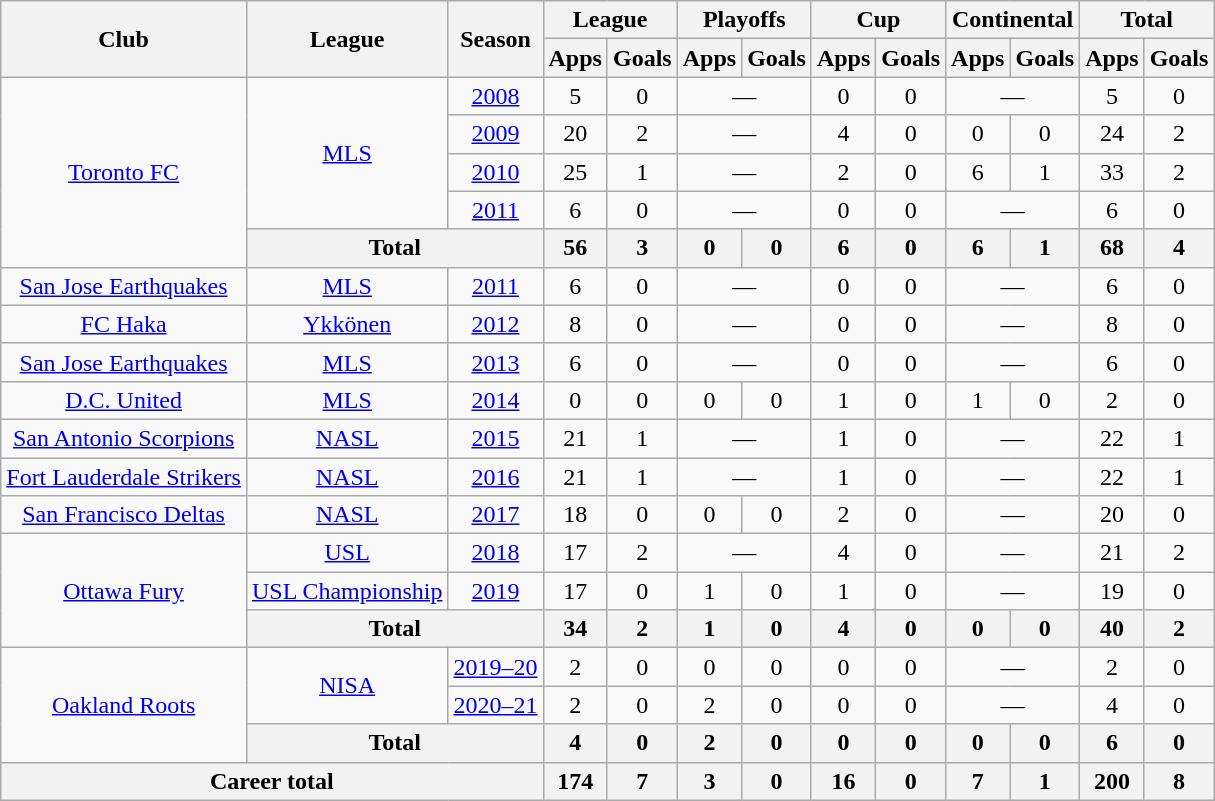<table class="wikitable" style="text-align: center;">
<tr>
<th rowspan="2">Club</th>
<th rowspan="2">League</th>
<th rowspan="2">Season</th>
<th colspan="2">League</th>
<th colspan="2">Playoffs</th>
<th colspan="2">Cup</th>
<th colspan="2">Continental</th>
<th colspan="2">Total</th>
</tr>
<tr>
<th>Apps</th>
<th>Goals</th>
<th>Apps</th>
<th>Goals</th>
<th>Apps</th>
<th>Goals</th>
<th>Apps</th>
<th>Goals</th>
<th>Apps</th>
<th>Goals</th>
</tr>
<tr>
<td rowspan="5"><a href='#'>Toronto FC</a></td>
<td rowspan="4"><a href='#'>MLS</a></td>
<td><a href='#'>2008</a></td>
<td>5</td>
<td>0</td>
<td colspan="2">—</td>
<td>0</td>
<td>0</td>
<td colspan="2">—</td>
<td>5</td>
<td>0</td>
</tr>
<tr>
<td><a href='#'>2009</a></td>
<td>20</td>
<td>2</td>
<td colspan="2">—</td>
<td>4</td>
<td>0</td>
<td>0</td>
<td>0</td>
<td>24</td>
<td>2</td>
</tr>
<tr>
<td><a href='#'>2010</a></td>
<td>25</td>
<td>1</td>
<td colspan="2">—</td>
<td>2</td>
<td>0</td>
<td>6</td>
<td>1</td>
<td>33</td>
<td>2</td>
</tr>
<tr>
<td><a href='#'>2011</a></td>
<td>6</td>
<td>0</td>
<td colspan="2">—</td>
<td>0</td>
<td>0</td>
<td colspan="2">—</td>
<td>6</td>
<td>0</td>
</tr>
<tr>
<th colspan="2">Total</th>
<th>56</th>
<th>3</th>
<th>0</th>
<th>0</th>
<th>6</th>
<th>0</th>
<th>6</th>
<th>1</th>
<th>68</th>
<th>4</th>
</tr>
<tr>
<td><a href='#'>San Jose Earthquakes</a></td>
<td><a href='#'>MLS</a></td>
<td><a href='#'>2011</a></td>
<td>6</td>
<td>0</td>
<td colspan="2">—</td>
<td>0</td>
<td>0</td>
<td colspan="2">—</td>
<td>6</td>
<td>0</td>
</tr>
<tr>
<td><a href='#'>FC Haka</a></td>
<td><a href='#'>Ykkönen</a></td>
<td><a href='#'>2012</a></td>
<td>8</td>
<td>0</td>
<td colspan="2">—</td>
<td>0</td>
<td>0</td>
<td colspan="2">—</td>
<td>8</td>
<td>0</td>
</tr>
<tr>
<td><a href='#'>San Jose Earthquakes</a></td>
<td><a href='#'>MLS</a></td>
<td><a href='#'>2013</a></td>
<td>6</td>
<td>0</td>
<td colspan="2">—</td>
<td>0</td>
<td>0</td>
<td colspan="2">—</td>
<td>6</td>
<td>0</td>
</tr>
<tr>
<td><a href='#'>D.C. United</a></td>
<td><a href='#'>MLS</a></td>
<td><a href='#'>2014</a></td>
<td>0</td>
<td>0</td>
<td>0</td>
<td>0</td>
<td>1</td>
<td>0</td>
<td>1</td>
<td>0</td>
<td>2</td>
<td>0</td>
</tr>
<tr>
<td><a href='#'>San Antonio Scorpions</a></td>
<td><a href='#'>NASL</a></td>
<td><a href='#'>2015</a></td>
<td>21</td>
<td>1</td>
<td colspan="2">—</td>
<td>1</td>
<td>0</td>
<td colspan="2">—</td>
<td>22</td>
<td>1</td>
</tr>
<tr>
<td><a href='#'>Fort Lauderdale Strikers</a></td>
<td><a href='#'>NASL</a></td>
<td><a href='#'>2016</a></td>
<td>21</td>
<td>1</td>
<td colspan="2">—</td>
<td>1</td>
<td>0</td>
<td colspan="2">—</td>
<td>22</td>
<td>1</td>
</tr>
<tr>
<td><a href='#'>San Francisco Deltas</a></td>
<td><a href='#'>NASL</a></td>
<td><a href='#'>2017</a></td>
<td>18</td>
<td>0</td>
<td>0</td>
<td>0</td>
<td>2</td>
<td>0</td>
<td colspan="2">—</td>
<td>20</td>
<td>0</td>
</tr>
<tr>
<td rowspan="3"><a href='#'>Ottawa Fury</a></td>
<td><a href='#'>USL</a></td>
<td><a href='#'>2018</a></td>
<td>17</td>
<td>2</td>
<td colspan="2">—</td>
<td>4</td>
<td>0</td>
<td colspan="2">—</td>
<td>21</td>
<td>2</td>
</tr>
<tr>
<td><a href='#'>USL Championship</a></td>
<td><a href='#'>2019</a></td>
<td>17</td>
<td>0</td>
<td>1</td>
<td>0</td>
<td>1</td>
<td>0</td>
<td colspan="2">—</td>
<td>19</td>
<td>0</td>
</tr>
<tr>
<th colspan="2">Total</th>
<th>34</th>
<th>2</th>
<th>1</th>
<th>0</th>
<th>4</th>
<th>0</th>
<th>0</th>
<th>0</th>
<th>40</th>
<th>2</th>
</tr>
<tr>
<td rowspan="3"><a href='#'>Oakland Roots</a></td>
<td rowspan="2"><a href='#'>NISA</a></td>
<td><a href='#'>2019–20</a></td>
<td>2</td>
<td>0</td>
<td>0</td>
<td>0</td>
<td>0</td>
<td>0</td>
<td colspan="2">—</td>
<td>2</td>
<td>0</td>
</tr>
<tr>
<td><a href='#'>2020–21</a></td>
<td>2</td>
<td>0</td>
<td>2</td>
<td>0</td>
<td>0</td>
<td>0</td>
<td colspan="2">—</td>
<td>4</td>
<td>0</td>
</tr>
<tr>
<th colspan="2">Total</th>
<th>4</th>
<th>0</th>
<th>2</th>
<th>0</th>
<th>0</th>
<th>0</th>
<th>0</th>
<th>0</th>
<th>6</th>
<th>0</th>
</tr>
<tr>
<th colspan="3">Career total</th>
<th>174</th>
<th>7</th>
<th>3</th>
<th>0</th>
<th>16</th>
<th>0</th>
<th>7</th>
<th>1</th>
<th>200</th>
<th>8</th>
</tr>
</table>
